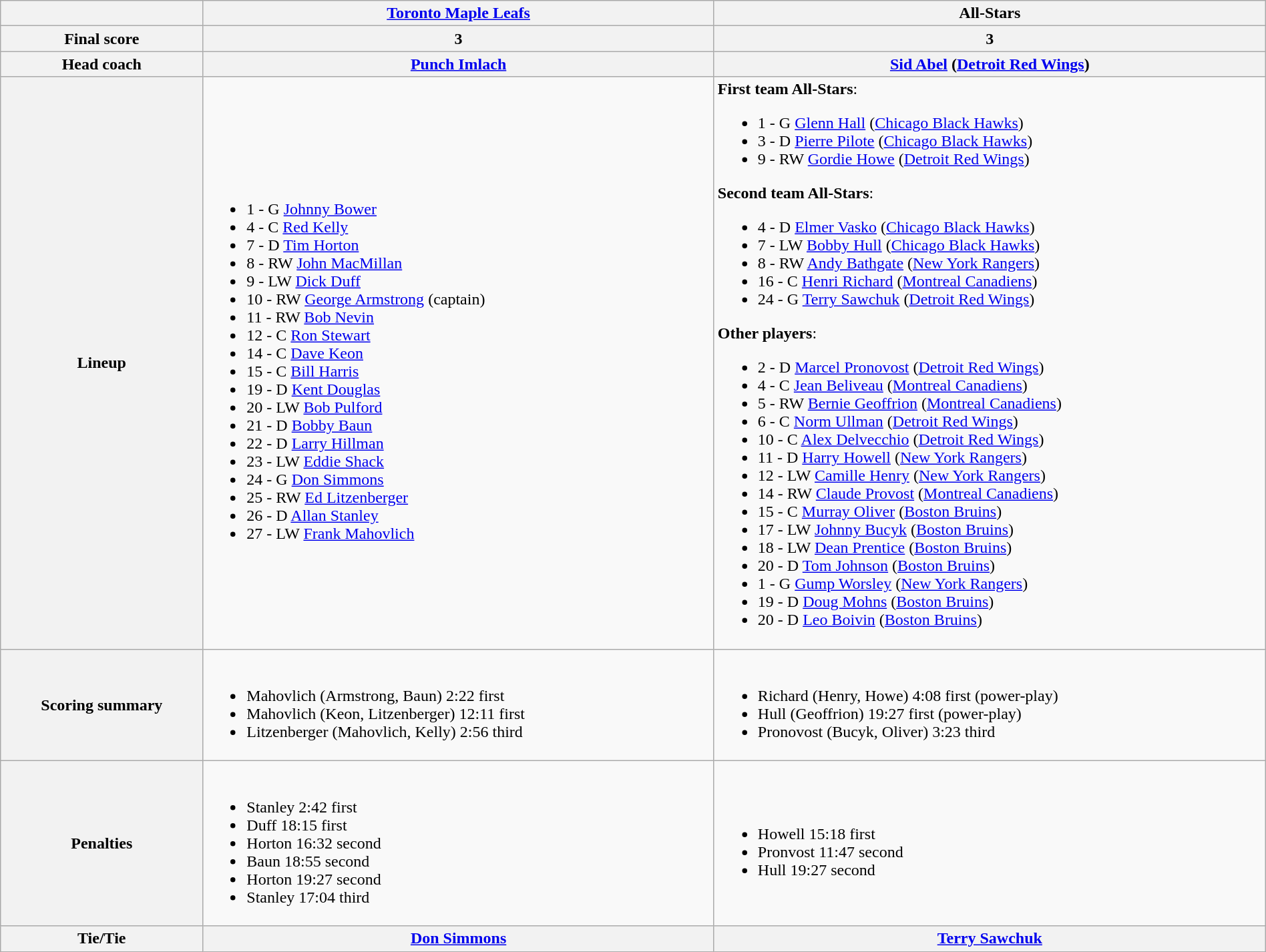<table class="wikitable" style="width:100%">
<tr>
<th></th>
<th><a href='#'>Toronto Maple Leafs</a></th>
<th>All-Stars</th>
</tr>
<tr>
<th>Final score</th>
<th>3</th>
<th>3</th>
</tr>
<tr>
<th>Head coach</th>
<th><a href='#'>Punch Imlach</a></th>
<th><a href='#'>Sid Abel</a> (<a href='#'>Detroit Red Wings</a>)</th>
</tr>
<tr>
<th>Lineup</th>
<td><br><ul><li>1 - G <a href='#'>Johnny Bower</a></li><li>4 - C <a href='#'>Red Kelly</a></li><li>7 - D <a href='#'>Tim Horton</a></li><li>8 - RW <a href='#'>John MacMillan</a></li><li>9 - LW <a href='#'>Dick Duff</a></li><li>10 - RW <a href='#'>George Armstrong</a> (captain)</li><li>11 - RW <a href='#'>Bob Nevin</a></li><li>12 - C <a href='#'>Ron Stewart</a></li><li>14 - C <a href='#'>Dave Keon</a></li><li>15 - C <a href='#'>Bill Harris</a></li><li>19 - D <a href='#'>Kent Douglas</a></li><li>20 - LW <a href='#'>Bob Pulford</a></li><li>21 - D <a href='#'>Bobby Baun</a></li><li>22 - D <a href='#'>Larry Hillman</a></li><li>23 - LW <a href='#'>Eddie Shack</a></li><li>24 - G <a href='#'>Don Simmons</a></li><li>25 - RW <a href='#'>Ed Litzenberger</a></li><li>26 - D <a href='#'>Allan Stanley</a></li><li>27 - LW <a href='#'>Frank Mahovlich</a></li></ul></td>
<td><strong>First team All-Stars</strong>:<br><ul><li>1 - G <a href='#'>Glenn Hall</a> (<a href='#'>Chicago Black Hawks</a>)</li><li>3 - D <a href='#'>Pierre Pilote</a> (<a href='#'>Chicago Black Hawks</a>)</li><li>9 - RW <a href='#'>Gordie Howe</a> (<a href='#'>Detroit Red Wings</a>)</li></ul><strong>Second team All-Stars</strong>:<ul><li>4 - D <a href='#'>Elmer Vasko</a> (<a href='#'>Chicago Black Hawks</a>)</li><li>7 - LW <a href='#'>Bobby Hull</a> (<a href='#'>Chicago Black Hawks</a>)</li><li>8 - RW <a href='#'>Andy Bathgate</a> (<a href='#'>New York Rangers</a>)</li><li>16 - C <a href='#'>Henri Richard</a> (<a href='#'>Montreal Canadiens</a>)</li><li>24 - G <a href='#'>Terry Sawchuk</a> (<a href='#'>Detroit Red Wings</a>)</li></ul><strong>Other players</strong>:<ul><li>2 - D <a href='#'>Marcel Pronovost</a> (<a href='#'>Detroit Red Wings</a>)</li><li>4 - C <a href='#'>Jean Beliveau</a> (<a href='#'>Montreal Canadiens</a>)</li><li>5 - RW <a href='#'>Bernie Geoffrion</a> (<a href='#'>Montreal Canadiens</a>)</li><li>6 - C <a href='#'>Norm Ullman</a> (<a href='#'>Detroit Red Wings</a>)</li><li>10 - C <a href='#'>Alex Delvecchio</a> (<a href='#'>Detroit Red Wings</a>)</li><li>11 - D <a href='#'>Harry Howell</a> (<a href='#'>New York Rangers</a>)</li><li>12 - LW <a href='#'>Camille Henry</a> (<a href='#'>New York Rangers</a>)</li><li>14 - RW <a href='#'>Claude Provost</a> (<a href='#'>Montreal Canadiens</a>)</li><li>15 - C <a href='#'>Murray Oliver</a> (<a href='#'>Boston Bruins</a>)</li><li>17 - LW <a href='#'>Johnny Bucyk</a> (<a href='#'>Boston Bruins</a>)</li><li>18 - LW <a href='#'>Dean Prentice</a> (<a href='#'>Boston Bruins</a>)</li><li>20 - D <a href='#'>Tom Johnson</a> (<a href='#'>Boston Bruins</a>)</li><li>1 - G <a href='#'>Gump Worsley</a> (<a href='#'>New York Rangers</a>)</li><li>19 - D <a href='#'>Doug Mohns</a> (<a href='#'>Boston Bruins</a>)</li><li>20 - D <a href='#'>Leo Boivin</a> (<a href='#'>Boston Bruins</a>)</li></ul></td>
</tr>
<tr>
<th>Scoring summary</th>
<td><br><ul><li>Mahovlich (Armstrong, Baun) 2:22 first</li><li>Mahovlich (Keon, Litzenberger) 12:11 first</li><li>Litzenberger (Mahovlich, Kelly) 2:56 third</li></ul></td>
<td><br><ul><li>Richard (Henry, Howe) 4:08 first (power-play)</li><li>Hull (Geoffrion) 19:27 first (power-play)</li><li>Pronovost (Bucyk, Oliver) 3:23 third</li></ul></td>
</tr>
<tr>
<th>Penalties</th>
<td><br><ul><li>Stanley 2:42 first</li><li>Duff 18:15 first</li><li>Horton 16:32 second</li><li>Baun 18:55 second</li><li>Horton 19:27 second</li><li>Stanley 17:04 third</li></ul></td>
<td><br><ul><li>Howell 15:18 first</li><li>Pronvost 11:47 second</li><li>Hull 19:27 second</li></ul></td>
</tr>
<tr>
<th>Tie/Tie</th>
<th><a href='#'>Don Simmons</a></th>
<th><a href='#'>Terry Sawchuk</a></th>
</tr>
</table>
